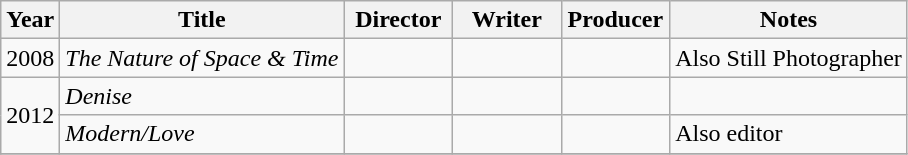<table class="wikitable">
<tr>
<th>Year</th>
<th>Title</th>
<th width=65>Director</th>
<th width=65>Writer</th>
<th width=65>Producer</th>
<th>Notes</th>
</tr>
<tr>
<td>2008</td>
<td><em>The Nature of Space & Time</em></td>
<td></td>
<td></td>
<td></td>
<td>Also Still Photographer</td>
</tr>
<tr>
<td rowspan=2>2012</td>
<td><em>Denise</em></td>
<td></td>
<td></td>
<td></td>
<td></td>
</tr>
<tr>
<td><em>Modern/Love</em></td>
<td></td>
<td></td>
<td></td>
<td>Also editor</td>
</tr>
<tr>
</tr>
</table>
